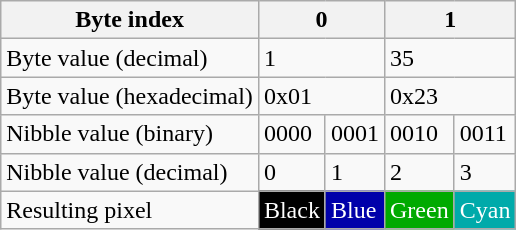<table class="wikitable">
<tr>
<th>Byte index</th>
<th colspan=2>0</th>
<th colspan=2>1</th>
</tr>
<tr>
<td>Byte value (decimal)</td>
<td colspan=2>1</td>
<td colspan=2>35</td>
</tr>
<tr>
<td>Byte value (hexadecimal)</td>
<td colspan=2>0x01</td>
<td colspan=2>0x23</td>
</tr>
<tr>
<td>Nibble value (binary)</td>
<td>0000</td>
<td>0001</td>
<td>0010</td>
<td>0011</td>
</tr>
<tr>
<td>Nibble value (decimal)</td>
<td>0</td>
<td>1</td>
<td>2</td>
<td>3</td>
</tr>
<tr>
<td>Resulting pixel</td>
<td style="background-color: #000000; color: white;">Black</td>
<td style="background-color: #0000AA; color: white;">Blue</td>
<td style="background-color: #00AA00; color: white;">Green</td>
<td style="background-color: #00AAAA; color: white;">Cyan</td>
</tr>
</table>
